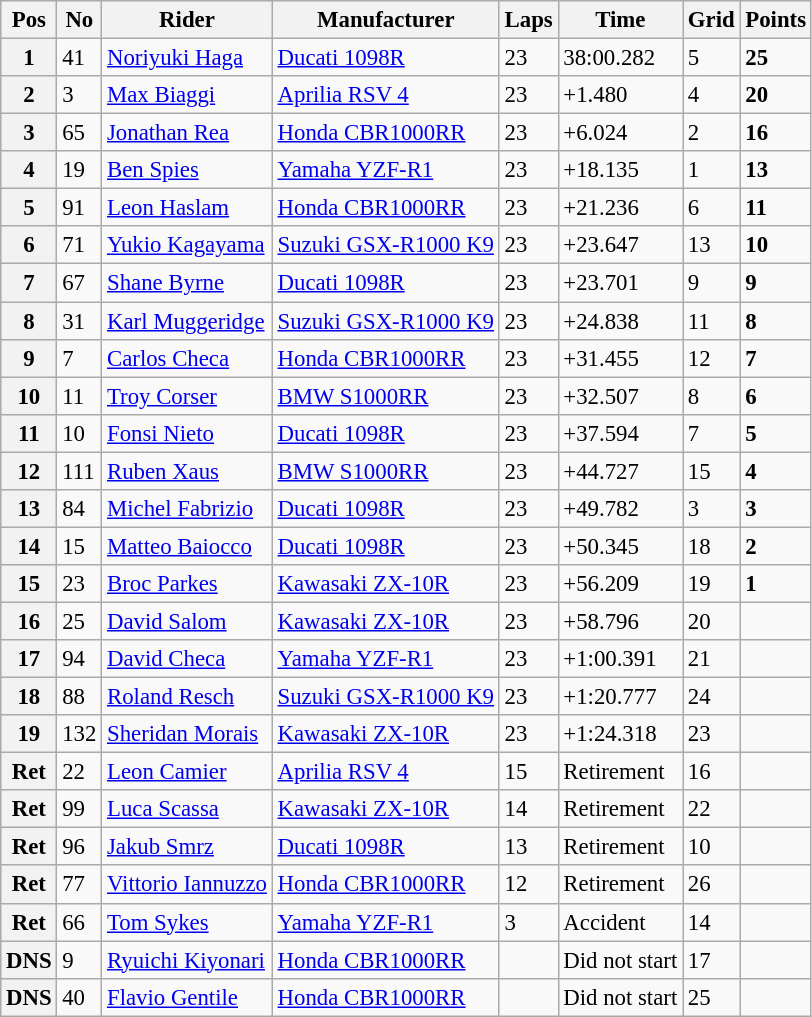<table class="wikitable" style="font-size: 95%;">
<tr>
<th>Pos</th>
<th>No</th>
<th>Rider</th>
<th>Manufacturer</th>
<th>Laps</th>
<th>Time</th>
<th>Grid</th>
<th>Points</th>
</tr>
<tr>
<th>1</th>
<td>41</td>
<td> <a href='#'>Noriyuki Haga</a></td>
<td><a href='#'>Ducati 1098R</a></td>
<td>23</td>
<td>38:00.282</td>
<td>5</td>
<td><strong>25</strong></td>
</tr>
<tr>
<th>2</th>
<td>3</td>
<td> <a href='#'>Max Biaggi</a></td>
<td><a href='#'>Aprilia RSV 4</a></td>
<td>23</td>
<td>+1.480</td>
<td>4</td>
<td><strong>20</strong></td>
</tr>
<tr>
<th>3</th>
<td>65</td>
<td> <a href='#'>Jonathan Rea</a></td>
<td><a href='#'>Honda CBR1000RR</a></td>
<td>23</td>
<td>+6.024</td>
<td>2</td>
<td><strong>16</strong></td>
</tr>
<tr>
<th>4</th>
<td>19</td>
<td> <a href='#'>Ben Spies</a></td>
<td><a href='#'>Yamaha YZF-R1</a></td>
<td>23</td>
<td>+18.135</td>
<td>1</td>
<td><strong>13</strong></td>
</tr>
<tr>
<th>5</th>
<td>91</td>
<td> <a href='#'>Leon Haslam</a></td>
<td><a href='#'>Honda CBR1000RR</a></td>
<td>23</td>
<td>+21.236</td>
<td>6</td>
<td><strong>11</strong></td>
</tr>
<tr>
<th>6</th>
<td>71</td>
<td> <a href='#'>Yukio Kagayama</a></td>
<td><a href='#'>Suzuki GSX-R1000 K9</a></td>
<td>23</td>
<td>+23.647</td>
<td>13</td>
<td><strong>10</strong></td>
</tr>
<tr>
<th>7</th>
<td>67</td>
<td> <a href='#'>Shane Byrne</a></td>
<td><a href='#'>Ducati 1098R</a></td>
<td>23</td>
<td>+23.701</td>
<td>9</td>
<td><strong>9</strong></td>
</tr>
<tr>
<th>8</th>
<td>31</td>
<td> <a href='#'>Karl Muggeridge</a></td>
<td><a href='#'>Suzuki GSX-R1000 K9</a></td>
<td>23</td>
<td>+24.838</td>
<td>11</td>
<td><strong>8</strong></td>
</tr>
<tr>
<th>9</th>
<td>7</td>
<td> <a href='#'>Carlos Checa</a></td>
<td><a href='#'>Honda CBR1000RR</a></td>
<td>23</td>
<td>+31.455</td>
<td>12</td>
<td><strong>7</strong></td>
</tr>
<tr>
<th>10</th>
<td>11</td>
<td> <a href='#'>Troy Corser</a></td>
<td><a href='#'>BMW S1000RR</a></td>
<td>23</td>
<td>+32.507</td>
<td>8</td>
<td><strong>6</strong></td>
</tr>
<tr>
<th>11</th>
<td>10</td>
<td> <a href='#'>Fonsi Nieto</a></td>
<td><a href='#'>Ducati 1098R</a></td>
<td>23</td>
<td>+37.594</td>
<td>7</td>
<td><strong>5</strong></td>
</tr>
<tr>
<th>12</th>
<td>111</td>
<td> <a href='#'>Ruben Xaus</a></td>
<td><a href='#'>BMW S1000RR</a></td>
<td>23</td>
<td>+44.727</td>
<td>15</td>
<td><strong>4</strong></td>
</tr>
<tr>
<th>13</th>
<td>84</td>
<td> <a href='#'>Michel Fabrizio</a></td>
<td><a href='#'>Ducati 1098R</a></td>
<td>23</td>
<td>+49.782</td>
<td>3</td>
<td><strong>3</strong></td>
</tr>
<tr>
<th>14</th>
<td>15</td>
<td> <a href='#'>Matteo Baiocco</a></td>
<td><a href='#'>Ducati 1098R</a></td>
<td>23</td>
<td>+50.345</td>
<td>18</td>
<td><strong>2</strong></td>
</tr>
<tr>
<th>15</th>
<td>23</td>
<td> <a href='#'>Broc Parkes</a></td>
<td><a href='#'>Kawasaki ZX-10R</a></td>
<td>23</td>
<td>+56.209</td>
<td>19</td>
<td><strong>1</strong></td>
</tr>
<tr>
<th>16</th>
<td>25</td>
<td> <a href='#'>David Salom</a></td>
<td><a href='#'>Kawasaki ZX-10R</a></td>
<td>23</td>
<td>+58.796</td>
<td>20</td>
<td></td>
</tr>
<tr>
<th>17</th>
<td>94</td>
<td> <a href='#'>David Checa</a></td>
<td><a href='#'>Yamaha YZF-R1</a></td>
<td>23</td>
<td>+1:00.391</td>
<td>21</td>
<td></td>
</tr>
<tr>
<th>18</th>
<td>88</td>
<td> <a href='#'>Roland Resch</a></td>
<td><a href='#'>Suzuki GSX-R1000 K9</a></td>
<td>23</td>
<td>+1:20.777</td>
<td>24</td>
<td></td>
</tr>
<tr>
<th>19</th>
<td>132</td>
<td> <a href='#'>Sheridan Morais</a></td>
<td><a href='#'>Kawasaki ZX-10R</a></td>
<td>23</td>
<td>+1:24.318</td>
<td>23</td>
<td></td>
</tr>
<tr>
<th>Ret</th>
<td>22</td>
<td> <a href='#'>Leon Camier</a></td>
<td><a href='#'>Aprilia RSV 4</a></td>
<td>15</td>
<td>Retirement</td>
<td>16</td>
<td></td>
</tr>
<tr>
<th>Ret</th>
<td>99</td>
<td> <a href='#'>Luca Scassa</a></td>
<td><a href='#'>Kawasaki ZX-10R</a></td>
<td>14</td>
<td>Retirement</td>
<td>22</td>
<td></td>
</tr>
<tr>
<th>Ret</th>
<td>96</td>
<td> <a href='#'>Jakub Smrz</a></td>
<td><a href='#'>Ducati 1098R</a></td>
<td>13</td>
<td>Retirement</td>
<td>10</td>
<td></td>
</tr>
<tr>
<th>Ret</th>
<td>77</td>
<td> <a href='#'>Vittorio Iannuzzo</a></td>
<td><a href='#'>Honda CBR1000RR</a></td>
<td>12</td>
<td>Retirement</td>
<td>26</td>
<td></td>
</tr>
<tr>
<th>Ret</th>
<td>66</td>
<td> <a href='#'>Tom Sykes</a></td>
<td><a href='#'>Yamaha YZF-R1</a></td>
<td>3</td>
<td>Accident</td>
<td>14</td>
<td></td>
</tr>
<tr>
<th>DNS</th>
<td>9</td>
<td> <a href='#'>Ryuichi Kiyonari</a></td>
<td><a href='#'>Honda CBR1000RR</a></td>
<td></td>
<td>Did not start</td>
<td>17</td>
<td></td>
</tr>
<tr>
<th>DNS</th>
<td>40</td>
<td> <a href='#'>Flavio Gentile</a></td>
<td><a href='#'>Honda CBR1000RR</a></td>
<td></td>
<td>Did not start</td>
<td>25</td>
<td></td>
</tr>
</table>
